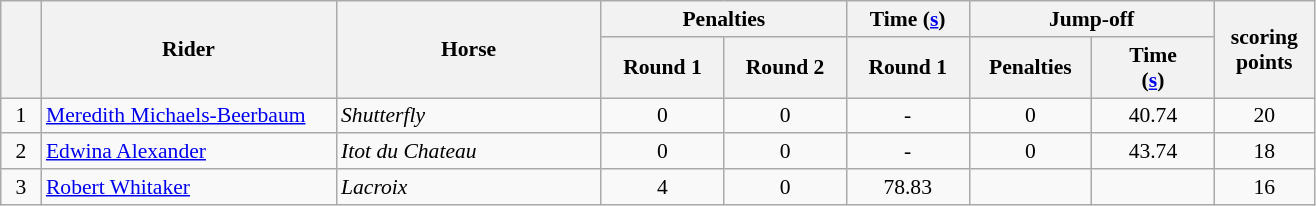<table class="wikitable" style="font-size: 90%">
<tr>
<th rowspan=2 width=20></th>
<th rowspan=2 width=190>Rider</th>
<th rowspan=2 width=170>Horse</th>
<th colspan=2>Penalties</th>
<th>Time (<a href='#'>s</a>)</th>
<th colspan=2>Jump-off</th>
<th rowspan=2 width=60>scoring<br>points</th>
</tr>
<tr>
<th width=75>Round 1</th>
<th width=75>Round 2</th>
<th width=75>Round 1</th>
<th width=75>Penalties</th>
<th width=75>Time<br>(<a href='#'>s</a>)</th>
</tr>
<tr>
<td align=center>1</td>
<td> <a href='#'>Meredith Michaels-Beerbaum</a></td>
<td><em>Shutterfly</em></td>
<td align=center>0</td>
<td align=center>0</td>
<td align=center>-</td>
<td align=center>0</td>
<td align=center>40.74</td>
<td align=center>20</td>
</tr>
<tr>
<td align=center>2</td>
<td> <a href='#'>Edwina Alexander</a></td>
<td><em>Itot du Chateau</em></td>
<td align=center>0</td>
<td align=center>0</td>
<td align=center>-</td>
<td align=center>0</td>
<td align=center>43.74</td>
<td align=center>18</td>
</tr>
<tr>
<td align=center>3</td>
<td> <a href='#'>Robert Whitaker</a></td>
<td><em>Lacroix</em></td>
<td align=center>4</td>
<td align=center>0</td>
<td align=center>78.83</td>
<td align=center></td>
<td align=center></td>
<td align=center>16</td>
</tr>
</table>
